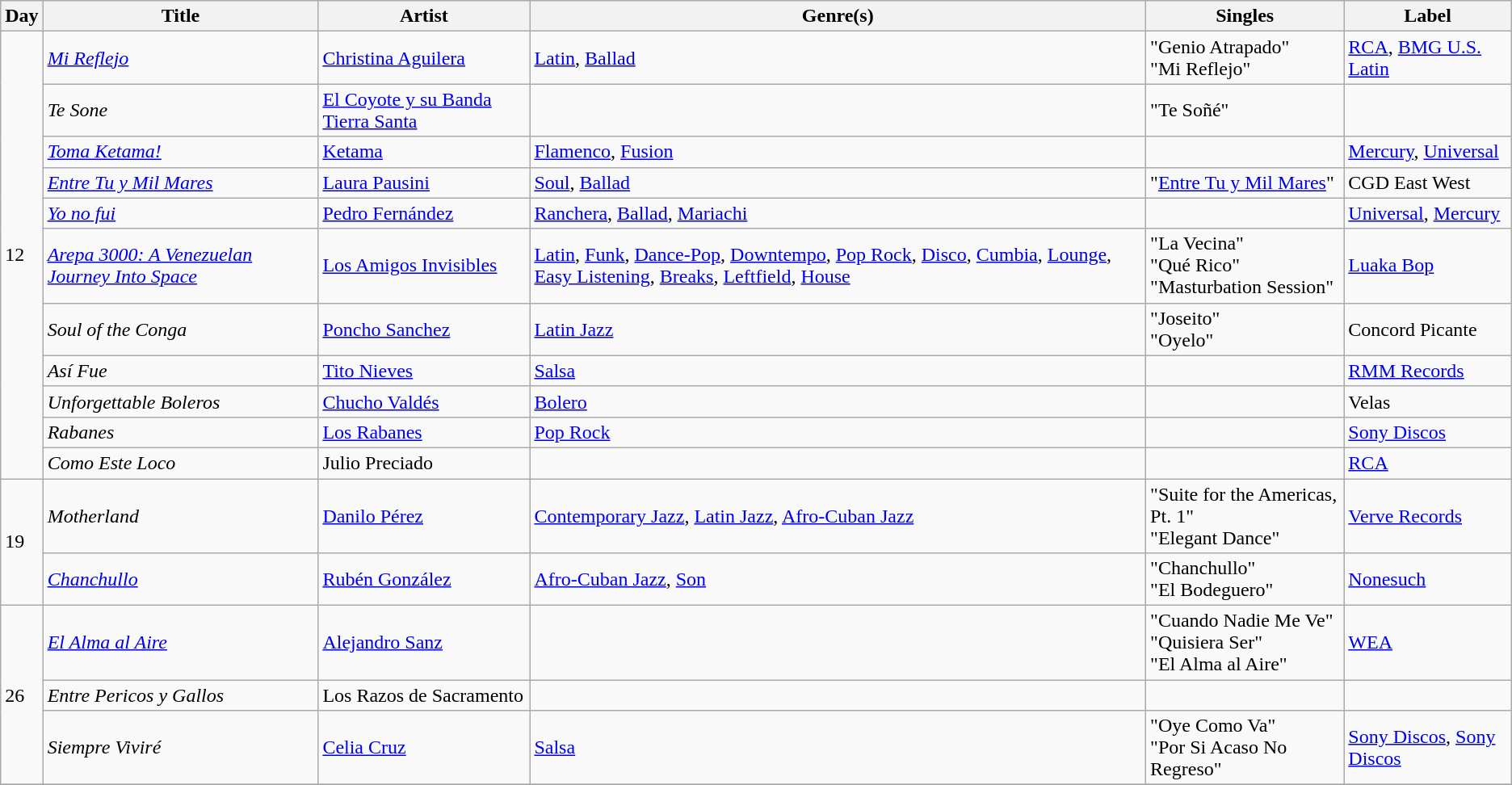<table class="wikitable sortable" style="text-align: left;">
<tr>
<th>Day</th>
<th>Title</th>
<th>Artist</th>
<th>Genre(s)</th>
<th>Singles</th>
<th>Label</th>
</tr>
<tr>
<td rowspan="11">12</td>
<td><em><a href='#'>Mi Reflejo</a></em></td>
<td><a href='#'>Christina Aguilera</a></td>
<td><a href='#'>Latin</a>, <a href='#'>Ballad</a></td>
<td>"Genio Atrapado"<br>"Mi Reflejo"</td>
<td><a href='#'>RCA</a>, <a href='#'>BMG U.S. Latin</a></td>
</tr>
<tr>
<td><em>Te Sone</em></td>
<td><a href='#'>El Coyote y su Banda Tierra Santa</a></td>
<td></td>
<td>"Te Soñé"</td>
<td></td>
</tr>
<tr>
<td><em><a href='#'>Toma Ketama!</a></em></td>
<td><a href='#'>Ketama</a></td>
<td><a href='#'>Flamenco</a>, <a href='#'>Fusion</a></td>
<td></td>
<td><a href='#'>Mercury</a>, <a href='#'>Universal</a></td>
</tr>
<tr>
<td><em><a href='#'>Entre Tu y Mil Mares</a></em></td>
<td><a href='#'>Laura Pausini</a></td>
<td><a href='#'>Soul</a>, <a href='#'>Ballad</a></td>
<td>"<a href='#'>Entre Tu y Mil Mares</a>"</td>
<td>CGD East West</td>
</tr>
<tr>
<td><em><a href='#'>Yo no fui</a></em></td>
<td><a href='#'>Pedro Fernández</a></td>
<td><a href='#'>Ranchera</a>, <a href='#'>Ballad</a>, <a href='#'>Mariachi</a></td>
<td></td>
<td><a href='#'>Universal</a>, <a href='#'>Mercury</a></td>
</tr>
<tr>
<td><em><a href='#'>Arepa 3000: A Venezuelan Journey Into Space</a></em></td>
<td><a href='#'>Los Amigos Invisibles</a></td>
<td><a href='#'>Latin</a>, <a href='#'>Funk</a>, <a href='#'>Dance-Pop</a>, <a href='#'>Downtempo</a>, <a href='#'>Pop Rock</a>, <a href='#'>Disco</a>, <a href='#'>Cumbia</a>, <a href='#'>Lounge</a>, <a href='#'>Easy Listening</a>, <a href='#'>Breaks</a>, <a href='#'>Leftfield</a>, <a href='#'>House</a></td>
<td>"La Vecina"<br>"Qué Rico"<br>"Masturbation Session"</td>
<td><a href='#'>Luaka Bop</a></td>
</tr>
<tr>
<td><em>Soul of the Conga</em></td>
<td><a href='#'>Poncho Sanchez</a></td>
<td><a href='#'>Latin Jazz</a></td>
<td>"Joseito"<br>"Oyelo"</td>
<td>Concord Picante</td>
</tr>
<tr>
<td><em>Así Fue</em></td>
<td><a href='#'>Tito Nieves</a></td>
<td><a href='#'>Salsa</a></td>
<td></td>
<td><a href='#'>RMM Records</a></td>
</tr>
<tr>
<td><em>Unforgettable Boleros</em></td>
<td><a href='#'>Chucho Valdés</a></td>
<td><a href='#'>Bolero</a></td>
<td></td>
<td>Velas</td>
</tr>
<tr>
<td><em>Rabanes</em></td>
<td><a href='#'>Los Rabanes</a></td>
<td><a href='#'>Pop Rock</a></td>
<td></td>
<td><a href='#'>Sony Discos</a></td>
</tr>
<tr>
<td><em>Como Este Loco</em></td>
<td>Julio Preciado</td>
<td></td>
<td></td>
<td><a href='#'>RCA</a></td>
</tr>
<tr>
<td rowspan="2">19</td>
<td><em>Motherland</em></td>
<td><a href='#'>Danilo Pérez</a></td>
<td><a href='#'>Contemporary Jazz</a>, <a href='#'>Latin Jazz</a>, <a href='#'>Afro-Cuban Jazz</a></td>
<td>"Suite for the Americas, Pt. 1"<br>"Elegant Dance"</td>
<td><a href='#'>Verve Records</a></td>
</tr>
<tr>
<td><em><a href='#'>Chanchullo</a></em></td>
<td><a href='#'>Rubén González</a></td>
<td><a href='#'>Afro-Cuban Jazz</a>, <a href='#'>Son</a></td>
<td>"Chanchullo"<br>"El Bodeguero"</td>
<td><a href='#'>Nonesuch</a></td>
</tr>
<tr>
<td rowspan="3">26</td>
<td><em><a href='#'>El Alma al Aire</a></em></td>
<td><a href='#'>Alejandro Sanz</a></td>
<td></td>
<td>"Cuando Nadie Me Ve"<br>"Quisiera Ser"<br>"El Alma al Aire"</td>
<td><a href='#'>WEA</a></td>
</tr>
<tr>
<td><em>Entre Pericos y Gallos</em></td>
<td>Los Razos de Sacramento</td>
<td></td>
<td></td>
<td></td>
</tr>
<tr>
<td><em>Siempre Viviré</em></td>
<td><a href='#'>Celia Cruz</a></td>
<td><a href='#'>Salsa</a></td>
<td>"Oye Como Va"<br>"Por Si Acaso No Regreso"</td>
<td><a href='#'>Sony Discos</a>, <a href='#'>Sony Discos</a></td>
</tr>
<tr>
</tr>
</table>
